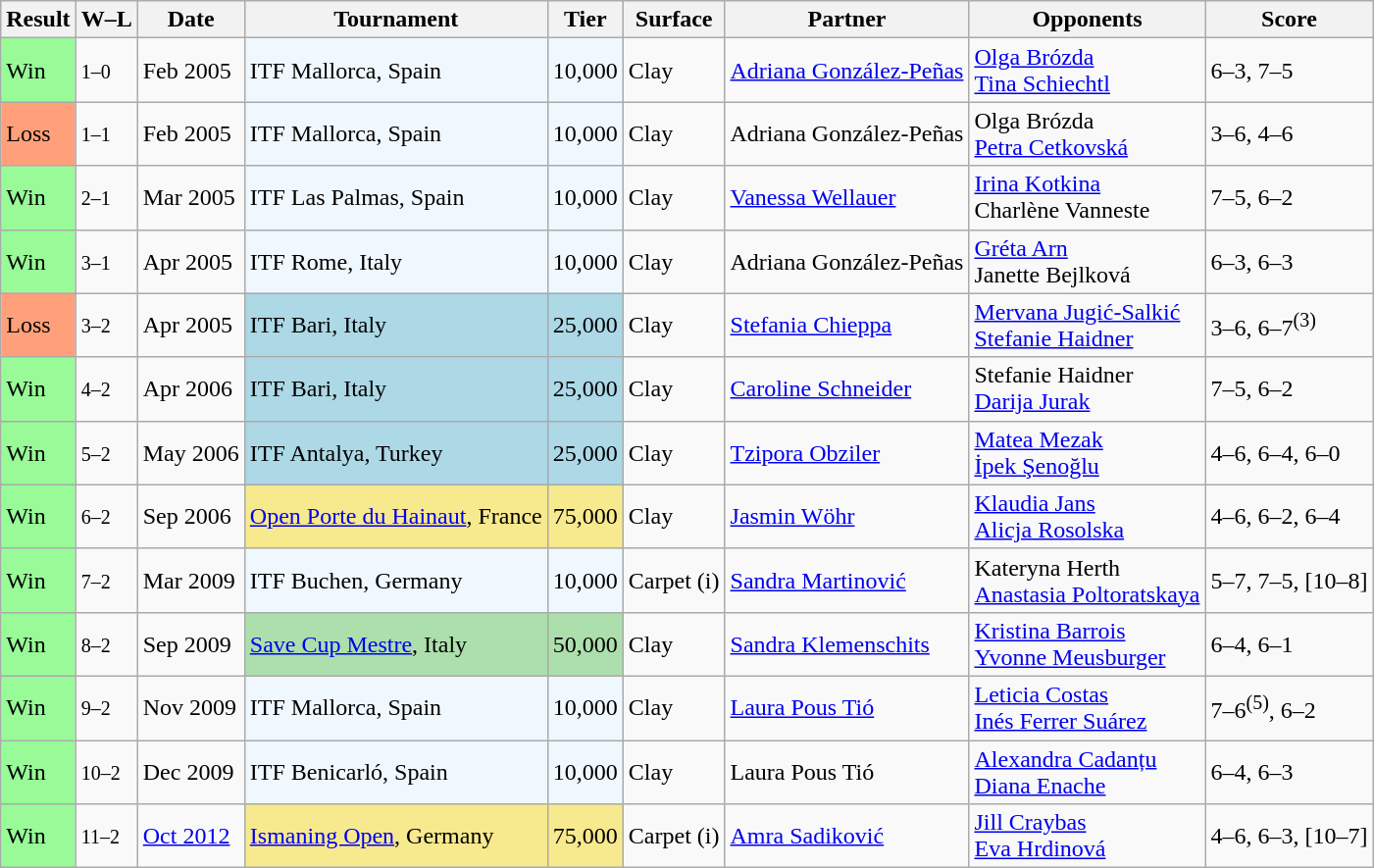<table class="sortable wikitable">
<tr>
<th>Result</th>
<th class="unsortable">W–L</th>
<th>Date</th>
<th>Tournament</th>
<th>Tier</th>
<th>Surface</th>
<th>Partner</th>
<th>Opponents</th>
<th class="unsortable">Score</th>
</tr>
<tr>
<td style="background:#98fb98;">Win</td>
<td><small>1–0</small></td>
<td>Feb 2005</td>
<td bgcolor="#f0f8ff">ITF Mallorca, Spain</td>
<td bgcolor="#f0f8ff">10,000</td>
<td>Clay</td>
<td> <a href='#'>Adriana González-Peñas</a></td>
<td> <a href='#'>Olga Brózda</a> <br>  <a href='#'>Tina Schiechtl</a></td>
<td>6–3, 7–5</td>
</tr>
<tr>
<td style="background:#ffa07a;">Loss</td>
<td><small>1–1</small></td>
<td>Feb 2005</td>
<td bgcolor="#f0f8ff">ITF Mallorca, Spain</td>
<td bgcolor="#f0f8ff">10,000</td>
<td>Clay</td>
<td> Adriana González-Peñas</td>
<td> Olga Brózda <br>  <a href='#'>Petra Cetkovská</a></td>
<td>3–6, 4–6</td>
</tr>
<tr>
<td style="background:#98fb98;">Win</td>
<td><small>2–1</small></td>
<td>Mar 2005</td>
<td bgcolor="#f0f8ff">ITF Las Palmas, Spain</td>
<td bgcolor="#f0f8ff">10,000</td>
<td>Clay</td>
<td> <a href='#'>Vanessa Wellauer</a></td>
<td> <a href='#'>Irina Kotkina</a> <br>  Charlène Vanneste</td>
<td>7–5, 6–2</td>
</tr>
<tr>
<td style="background:#98fb98;">Win</td>
<td><small>3–1</small></td>
<td>Apr 2005</td>
<td bgcolor="#f0f8ff">ITF Rome, Italy</td>
<td bgcolor="#f0f8ff">10,000</td>
<td>Clay</td>
<td> Adriana González-Peñas</td>
<td> <a href='#'>Gréta Arn</a> <br>  Janette Bejlková</td>
<td>6–3, 6–3</td>
</tr>
<tr>
<td style="background:#ffa07a;">Loss</td>
<td><small>3–2</small></td>
<td>Apr 2005</td>
<td style="background:lightblue;">ITF Bari, Italy</td>
<td style="background:lightblue;">25,000</td>
<td>Clay</td>
<td> <a href='#'>Stefania Chieppa</a></td>
<td> <a href='#'>Mervana Jugić-Salkić</a> <br>  <a href='#'>Stefanie Haidner</a></td>
<td>3–6, 6–7<sup>(3)</sup></td>
</tr>
<tr>
<td style="background:#98fb98;">Win</td>
<td><small>4–2</small></td>
<td>Apr 2006</td>
<td style="background:lightblue;">ITF Bari, Italy</td>
<td style="background:lightblue;">25,000</td>
<td>Clay</td>
<td> <a href='#'>Caroline Schneider</a></td>
<td> Stefanie Haidner <br>  <a href='#'>Darija Jurak</a></td>
<td>7–5, 6–2</td>
</tr>
<tr>
<td style="background:#98fb98;">Win</td>
<td><small>5–2</small></td>
<td>May 2006</td>
<td style="background:lightblue;">ITF Antalya, Turkey</td>
<td style="background:lightblue;">25,000</td>
<td>Clay</td>
<td> <a href='#'>Tzipora Obziler</a></td>
<td> <a href='#'>Matea Mezak</a> <br>  <a href='#'>İpek Şenoğlu</a></td>
<td>4–6, 6–4, 6–0</td>
</tr>
<tr>
<td style="background:#98fb98;">Win</td>
<td><small>6–2</small></td>
<td>Sep 2006</td>
<td style="background:#f7e98e;"><a href='#'>Open Porte du Hainaut</a>, France</td>
<td style="background:#f7e98e;">75,000</td>
<td>Clay</td>
<td> <a href='#'>Jasmin Wöhr</a></td>
<td> <a href='#'>Klaudia Jans</a> <br>  <a href='#'>Alicja Rosolska</a></td>
<td>4–6, 6–2, 6–4</td>
</tr>
<tr>
<td style="background:#98fb98;">Win</td>
<td><small>7–2</small></td>
<td>Mar 2009</td>
<td bgcolor="#f0f8ff">ITF Buchen, Germany</td>
<td bgcolor="#f0f8ff">10,000</td>
<td>Carpet (i)</td>
<td> <a href='#'>Sandra Martinović</a></td>
<td> Kateryna Herth <br>  <a href='#'>Anastasia Poltoratskaya</a></td>
<td>5–7, 7–5, [10–8]</td>
</tr>
<tr>
<td style="background:#98fb98;">Win</td>
<td><small>8–2</small></td>
<td>Sep 2009</td>
<td style="background:#addfad;"><a href='#'>Save Cup Mestre</a>, Italy</td>
<td style="background:#addfad;">50,000</td>
<td>Clay</td>
<td> <a href='#'>Sandra Klemenschits</a></td>
<td> <a href='#'>Kristina Barrois</a> <br>  <a href='#'>Yvonne Meusburger</a></td>
<td>6–4, 6–1</td>
</tr>
<tr>
<td style="background:#98fb98;">Win</td>
<td><small>9–2</small></td>
<td>Nov 2009</td>
<td style="background:#f0f8ff;">ITF Mallorca, Spain</td>
<td style="background:#f0f8ff;">10,000</td>
<td>Clay</td>
<td> <a href='#'>Laura Pous Tió</a></td>
<td> <a href='#'>Leticia Costas</a> <br>  <a href='#'>Inés Ferrer Suárez</a></td>
<td>7–6<sup>(5)</sup>, 6–2</td>
</tr>
<tr>
<td style="background:#98fb98;">Win</td>
<td><small>10–2</small></td>
<td>Dec 2009</td>
<td style="background:#f0f8ff;">ITF Benicarló, Spain</td>
<td style="background:#f0f8ff;">10,000</td>
<td>Clay</td>
<td> Laura Pous Tió</td>
<td> <a href='#'>Alexandra Cadanțu</a> <br>  <a href='#'>Diana Enache</a></td>
<td>6–4, 6–3</td>
</tr>
<tr>
<td style="background:#98fb98;">Win</td>
<td><small>11–2</small></td>
<td><a href='#'>Oct 2012</a></td>
<td style="background:#f7e98e;"><a href='#'>Ismaning Open</a>, Germany</td>
<td style="background:#f7e98e;">75,000</td>
<td>Carpet (i)</td>
<td> <a href='#'>Amra Sadiković</a></td>
<td> <a href='#'>Jill Craybas</a> <br>  <a href='#'>Eva Hrdinová</a></td>
<td>4–6, 6–3, [10–7]</td>
</tr>
</table>
